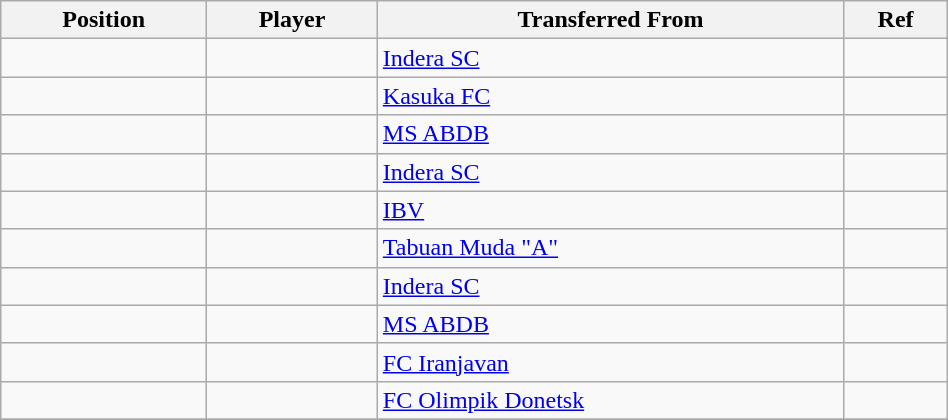<table class="wikitable sortable" style="width:50%; text-align:center; font-size:100%; text-align:left;">
<tr>
<th><strong>Position</strong></th>
<th><strong>Player</strong></th>
<th><strong>Transferred From</strong></th>
<th><strong>Ref</strong></th>
</tr>
<tr>
<td></td>
<td></td>
<td> <a href='#'>Indera SC</a></td>
<td></td>
</tr>
<tr>
<td></td>
<td></td>
<td> <a href='#'>Kasuka FC</a></td>
<td></td>
</tr>
<tr>
<td></td>
<td></td>
<td> <a href='#'>MS ABDB</a></td>
<td></td>
</tr>
<tr>
<td></td>
<td></td>
<td> <a href='#'>Indera SC</a></td>
<td></td>
</tr>
<tr>
<td></td>
<td></td>
<td> <a href='#'>IBV</a></td>
<td></td>
</tr>
<tr>
<td></td>
<td></td>
<td> <a href='#'>Tabuan Muda "A"</a></td>
<td></td>
</tr>
<tr>
<td></td>
<td></td>
<td> <a href='#'>Indera SC</a></td>
<td></td>
</tr>
<tr>
<td></td>
<td></td>
<td> <a href='#'>MS ABDB</a></td>
<td></td>
</tr>
<tr>
<td></td>
<td></td>
<td> <a href='#'>FC Iranjavan</a></td>
<td></td>
</tr>
<tr>
<td></td>
<td></td>
<td> <a href='#'>FC Olimpik Donetsk</a></td>
<td></td>
</tr>
<tr>
</tr>
</table>
